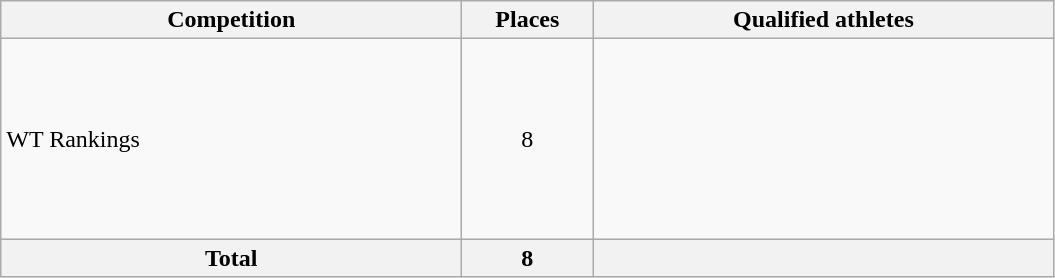<table class="wikitable">
<tr>
<th width=300>Competition</th>
<th width=80>Places</th>
<th width=300>Qualified athletes</th>
</tr>
<tr>
<td>WT Rankings<br></td>
<td align="center">8</td>
<td><br><br><br><br><br><br><br></td>
</tr>
<tr>
<th>Total</th>
<th>8</th>
<th></th>
</tr>
</table>
